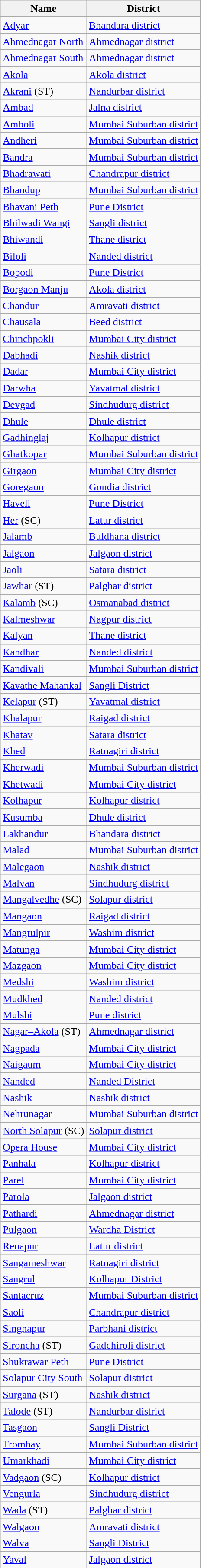<table class="wikitable sortable">
<tr>
<th>Name</th>
<th>District</th>
</tr>
<tr>
<td><a href='#'>Adyar</a></td>
<td><a href='#'>Bhandara district</a></td>
</tr>
<tr>
<td><a href='#'>Ahmednagar North</a></td>
<td><a href='#'>Ahmednagar district</a></td>
</tr>
<tr>
<td><a href='#'>Ahmednagar South</a></td>
<td><a href='#'>Ahmednagar district</a></td>
</tr>
<tr>
<td><a href='#'>Akola</a></td>
<td><a href='#'>Akola district</a></td>
</tr>
<tr>
<td><a href='#'>Akrani</a> (ST)</td>
<td><a href='#'>Nandurbar district</a></td>
</tr>
<tr>
<td><a href='#'>Ambad</a></td>
<td><a href='#'>Jalna district</a></td>
</tr>
<tr>
<td><a href='#'>Amboli</a></td>
<td><a href='#'>Mumbai Suburban district</a></td>
</tr>
<tr>
<td><a href='#'>Andheri</a></td>
<td><a href='#'>Mumbai Suburban district</a></td>
</tr>
<tr>
<td><a href='#'>Bandra</a></td>
<td><a href='#'>Mumbai Suburban district</a></td>
</tr>
<tr>
<td><a href='#'>Bhadrawati</a></td>
<td><a href='#'>Chandrapur district</a></td>
</tr>
<tr>
<td><a href='#'>Bhandup</a></td>
<td><a href='#'>Mumbai Suburban district</a></td>
</tr>
<tr>
<td><a href='#'>Bhavani Peth</a></td>
<td><a href='#'>Pune District</a></td>
</tr>
<tr>
<td><a href='#'>Bhilwadi Wangi</a></td>
<td><a href='#'>Sangli district</a></td>
</tr>
<tr>
<td><a href='#'>Bhiwandi</a></td>
<td><a href='#'>Thane district</a></td>
</tr>
<tr>
<td><a href='#'>Biloli</a></td>
<td><a href='#'>Nanded district</a></td>
</tr>
<tr>
<td><a href='#'>Bopodi</a></td>
<td><a href='#'>Pune District</a></td>
</tr>
<tr>
<td><a href='#'>Borgaon Manju</a></td>
<td><a href='#'>Akola district</a></td>
</tr>
<tr>
<td><a href='#'>Chandur</a></td>
<td><a href='#'>Amravati district</a></td>
</tr>
<tr>
<td><a href='#'>Chausala</a></td>
<td><a href='#'>Beed district</a></td>
</tr>
<tr>
<td><a href='#'>Chinchpokli</a></td>
<td><a href='#'>Mumbai City district</a></td>
</tr>
<tr>
<td><a href='#'>Dabhadi</a></td>
<td><a href='#'>Nashik district</a></td>
</tr>
<tr>
<td><a href='#'>Dadar</a></td>
<td><a href='#'>Mumbai City district</a></td>
</tr>
<tr>
<td><a href='#'>Darwha</a></td>
<td><a href='#'>Yavatmal district</a></td>
</tr>
<tr>
<td><a href='#'>Devgad</a></td>
<td><a href='#'>Sindhudurg district</a></td>
</tr>
<tr>
<td><a href='#'>Dhule</a></td>
<td><a href='#'>Dhule district</a></td>
</tr>
<tr>
<td><a href='#'>Gadhinglaj</a></td>
<td><a href='#'>Kolhapur district</a></td>
</tr>
<tr>
<td><a href='#'>Ghatkopar</a></td>
<td><a href='#'>Mumbai Suburban district</a></td>
</tr>
<tr>
<td><a href='#'>Girgaon</a></td>
<td><a href='#'>Mumbai City district</a></td>
</tr>
<tr>
<td><a href='#'>Goregaon</a></td>
<td><a href='#'>Gondia district</a></td>
</tr>
<tr>
<td><a href='#'>Haveli</a></td>
<td><a href='#'>Pune District</a></td>
</tr>
<tr>
<td><a href='#'>Her</a> (SC)</td>
<td><a href='#'>Latur district</a></td>
</tr>
<tr>
<td><a href='#'>Jalamb</a></td>
<td><a href='#'>Buldhana district</a></td>
</tr>
<tr>
<td><a href='#'>Jalgaon</a></td>
<td><a href='#'>Jalgaon district</a></td>
</tr>
<tr>
<td><a href='#'>Jaoli</a></td>
<td><a href='#'>Satara district</a></td>
</tr>
<tr>
<td><a href='#'>Jawhar</a> (ST)</td>
<td><a href='#'>Palghar district</a></td>
</tr>
<tr>
<td><a href='#'>Kalamb</a> (SC)</td>
<td><a href='#'>Osmanabad district</a></td>
</tr>
<tr>
<td><a href='#'>Kalmeshwar</a></td>
<td><a href='#'>Nagpur district</a></td>
</tr>
<tr>
<td><a href='#'>Kalyan</a></td>
<td><a href='#'>Thane district</a></td>
</tr>
<tr>
<td><a href='#'>Kandhar</a></td>
<td><a href='#'>Nanded district</a></td>
</tr>
<tr>
<td><a href='#'>Kandivali</a></td>
<td><a href='#'>Mumbai Suburban district</a></td>
</tr>
<tr>
<td><a href='#'>Kavathe Mahankal</a></td>
<td><a href='#'>Sangli District</a></td>
</tr>
<tr>
<td><a href='#'>Kelapur</a> (ST)</td>
<td><a href='#'>Yavatmal district</a></td>
</tr>
<tr>
<td><a href='#'>Khalapur</a></td>
<td><a href='#'>Raigad district</a></td>
</tr>
<tr>
<td><a href='#'>Khatav</a></td>
<td><a href='#'>Satara district</a></td>
</tr>
<tr>
<td><a href='#'>Khed</a></td>
<td><a href='#'>Ratnagiri district</a></td>
</tr>
<tr>
<td><a href='#'>Kherwadi</a></td>
<td><a href='#'>Mumbai Suburban district</a></td>
</tr>
<tr>
<td><a href='#'>Khetwadi</a></td>
<td><a href='#'>Mumbai City district</a></td>
</tr>
<tr>
<td><a href='#'>Kolhapur</a></td>
<td><a href='#'>Kolhapur district</a></td>
</tr>
<tr>
<td><a href='#'>Kusumba</a></td>
<td><a href='#'>Dhule district</a></td>
</tr>
<tr>
<td><a href='#'>Lakhandur</a></td>
<td><a href='#'>Bhandara district</a></td>
</tr>
<tr>
<td><a href='#'>Malad</a></td>
<td><a href='#'>Mumbai Suburban district</a></td>
</tr>
<tr>
<td><a href='#'>Malegaon</a></td>
<td><a href='#'>Nashik district</a></td>
</tr>
<tr>
<td><a href='#'>Malvan</a></td>
<td><a href='#'>Sindhudurg district</a></td>
</tr>
<tr>
<td><a href='#'>Mangalvedhe</a> (SC)</td>
<td><a href='#'>Solapur district</a></td>
</tr>
<tr>
<td><a href='#'>Mangaon</a></td>
<td><a href='#'>Raigad district</a></td>
</tr>
<tr>
<td><a href='#'>Mangrulpir</a></td>
<td><a href='#'>Washim district</a></td>
</tr>
<tr>
<td><a href='#'>Matunga</a></td>
<td><a href='#'>Mumbai City district</a></td>
</tr>
<tr>
<td><a href='#'>Mazgaon</a></td>
<td><a href='#'>Mumbai City district</a></td>
</tr>
<tr>
<td><a href='#'>Medshi</a></td>
<td><a href='#'>Washim district</a></td>
</tr>
<tr>
<td><a href='#'>Mudkhed</a></td>
<td><a href='#'>Nanded district</a></td>
</tr>
<tr>
<td><a href='#'>Mulshi</a></td>
<td><a href='#'>Pune district</a></td>
</tr>
<tr>
<td><a href='#'>Nagar–Akola</a> (ST)</td>
<td><a href='#'>Ahmednagar district</a></td>
</tr>
<tr>
<td><a href='#'>Nagpada</a></td>
<td><a href='#'>Mumbai City district</a></td>
</tr>
<tr>
<td><a href='#'>Naigaum</a></td>
<td><a href='#'>Mumbai City district</a></td>
</tr>
<tr>
<td><a href='#'>Nanded</a></td>
<td><a href='#'>Nanded District</a></td>
</tr>
<tr>
<td><a href='#'>Nashik</a></td>
<td><a href='#'>Nashik district</a></td>
</tr>
<tr>
<td><a href='#'>Nehrunagar</a></td>
<td><a href='#'>Mumbai Suburban district</a></td>
</tr>
<tr>
<td><a href='#'>North Solapur</a> (SC)</td>
<td><a href='#'>Solapur district</a></td>
</tr>
<tr>
<td><a href='#'>Opera House</a></td>
<td><a href='#'>Mumbai City district</a></td>
</tr>
<tr>
<td><a href='#'>Panhala</a></td>
<td><a href='#'>Kolhapur district</a></td>
</tr>
<tr>
<td><a href='#'>Parel</a></td>
<td><a href='#'>Mumbai City district</a></td>
</tr>
<tr>
<td><a href='#'>Parola</a></td>
<td><a href='#'>Jalgaon district</a></td>
</tr>
<tr>
<td><a href='#'>Pathardi</a></td>
<td><a href='#'>Ahmednagar district</a></td>
</tr>
<tr>
<td><a href='#'>Pulgaon</a></td>
<td><a href='#'>Wardha District</a></td>
</tr>
<tr>
<td><a href='#'>Renapur</a></td>
<td><a href='#'>Latur district</a></td>
</tr>
<tr>
<td><a href='#'>Sangameshwar</a></td>
<td><a href='#'>Ratnagiri district</a></td>
</tr>
<tr>
<td><a href='#'>Sangrul</a></td>
<td><a href='#'>Kolhapur District</a></td>
</tr>
<tr>
<td><a href='#'>Santacruz</a></td>
<td><a href='#'>Mumbai Suburban district</a></td>
</tr>
<tr>
<td><a href='#'>Saoli</a></td>
<td><a href='#'>Chandrapur district</a></td>
</tr>
<tr>
<td><a href='#'>Singnapur</a></td>
<td><a href='#'>Parbhani district</a></td>
</tr>
<tr>
<td><a href='#'>Sironcha</a> (ST)</td>
<td><a href='#'>Gadchiroli district</a></td>
</tr>
<tr>
<td><a href='#'>Shukrawar Peth</a></td>
<td><a href='#'>Pune District</a></td>
</tr>
<tr>
<td><a href='#'>Solapur City South</a></td>
<td><a href='#'>Solapur district</a></td>
</tr>
<tr>
<td><a href='#'>Surgana</a> (ST)</td>
<td><a href='#'>Nashik district</a></td>
</tr>
<tr>
<td><a href='#'>Talode</a> (ST)</td>
<td><a href='#'>Nandurbar district</a></td>
</tr>
<tr>
<td><a href='#'>Tasgaon</a></td>
<td><a href='#'>Sangli District</a></td>
</tr>
<tr>
<td><a href='#'>Trombay</a></td>
<td><a href='#'>Mumbai Suburban district</a></td>
</tr>
<tr>
<td><a href='#'>Umarkhadi</a></td>
<td><a href='#'>Mumbai City district</a></td>
</tr>
<tr>
<td><a href='#'>Vadgaon</a> (SC)</td>
<td><a href='#'>Kolhapur district</a></td>
</tr>
<tr>
<td><a href='#'>Vengurla</a></td>
<td><a href='#'>Sindhudurg district</a></td>
</tr>
<tr>
<td><a href='#'>Wada</a> (ST)</td>
<td><a href='#'>Palghar district</a></td>
</tr>
<tr>
<td><a href='#'>Walgaon</a></td>
<td><a href='#'>Amravati district</a></td>
</tr>
<tr>
<td><a href='#'>Walva</a></td>
<td><a href='#'>Sangli District</a></td>
</tr>
<tr>
<td><a href='#'>Yaval</a></td>
<td><a href='#'>Jalgaon district</a></td>
</tr>
</table>
